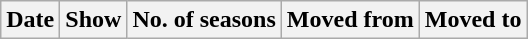<table class="wikitable">
<tr>
<th>Date</th>
<th>Show</th>
<th>No. of seasons</th>
<th>Moved from</th>
<th>Moved to</th>
</tr>
</table>
